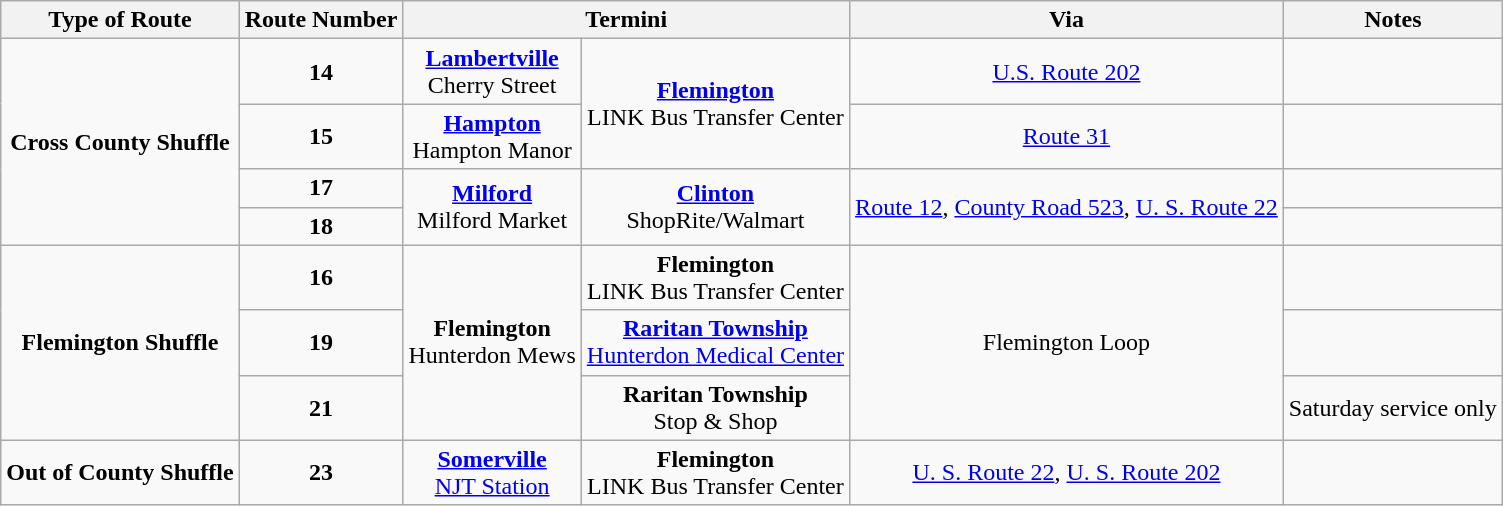<table class="wikitable">
<tr>
<th>Type of Route</th>
<th>Route Number</th>
<th colspan="2">Termini</th>
<th>Via</th>
<th>Notes</th>
</tr>
<tr align="center">
<td rowspan="4"><strong>Cross County Shuffle</strong></td>
<td><strong>14</strong></td>
<td><strong><a href='#'>Lambertville</a></strong><br>Cherry Street</td>
<td rowspan="2"><strong><a href='#'>Flemington</a></strong><br>LINK Bus Transfer Center</td>
<td><a href='#'>U.S. Route 202</a></td>
<td></td>
</tr>
<tr align="center">
<td><strong>15</strong></td>
<td><strong><a href='#'>Hampton</a></strong><br>Hampton Manor</td>
<td><a href='#'>Route 31</a></td>
<td></td>
</tr>
<tr align="center">
<td><strong>17</strong></td>
<td rowspan="2"><strong><a href='#'>Milford</a></strong><br>Milford Market</td>
<td rowspan="2"><strong><a href='#'>Clinton</a></strong><br>ShopRite/Walmart</td>
<td rowspan="2"><a href='#'>Route 12</a>, <a href='#'>County Road 523</a>, <a href='#'>U. S. Route 22</a></td>
<td></td>
</tr>
<tr align="center">
<td><strong>18</strong></td>
<td></td>
</tr>
<tr align="center">
<td rowspan="3"><strong>Flemington Shuffle</strong></td>
<td><strong>16</strong></td>
<td rowspan="3"><strong>Flemington</strong><br>Hunterdon Mews</td>
<td><strong>Flemington</strong><br>LINK Bus Transfer Center</td>
<td rowspan="3">Flemington Loop</td>
<td></td>
</tr>
<tr align="center">
<td><strong>19</strong></td>
<td><strong><a href='#'>Raritan Township</a></strong><br><a href='#'>Hunterdon Medical Center</a></td>
<td></td>
</tr>
<tr align="center">
<td><strong>21</strong></td>
<td><strong>Raritan Township</strong><br>Stop & Shop</td>
<td>Saturday service only</td>
</tr>
<tr align="center">
<td><strong>Out of County Shuffle</strong></td>
<td><strong>23</strong></td>
<td><strong><a href='#'>Somerville</a></strong><br><a href='#'>NJT Station</a></td>
<td><strong>Flemington</strong><br>LINK Bus Transfer Center</td>
<td><a href='#'>U. S. Route 22</a>, <a href='#'>U. S. Route 202</a></td>
<td></td>
</tr>
</table>
